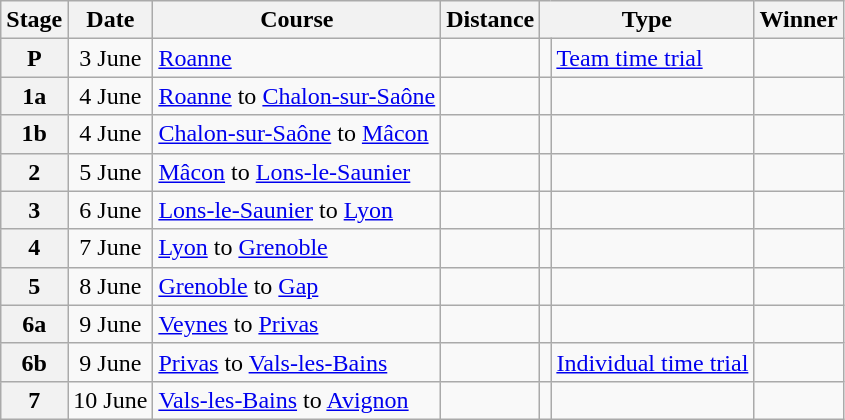<table class="wikitable">
<tr>
<th>Stage</th>
<th>Date</th>
<th>Course</th>
<th>Distance</th>
<th scope="col" colspan="2">Type</th>
<th>Winner</th>
</tr>
<tr>
<th scope="row" style="text-align:center;">P</th>
<td style="text-align:center;">3 June</td>
<td><a href='#'>Roanne</a></td>
<td style="text-align:center;"></td>
<td></td>
<td><a href='#'>Team time trial</a></td>
<td></td>
</tr>
<tr>
<th scope="row" style="text-align:center;">1a</th>
<td style="text-align:center;">4 June</td>
<td><a href='#'>Roanne</a> to <a href='#'>Chalon-sur-Saône</a></td>
<td style="text-align:center;"></td>
<td></td>
<td></td>
<td></td>
</tr>
<tr>
<th scope="row" style="text-align:center;">1b</th>
<td style="text-align:center;">4 June</td>
<td><a href='#'>Chalon-sur-Saône</a> to <a href='#'>Mâcon</a></td>
<td style="text-align:center;"></td>
<td></td>
<td></td>
<td></td>
</tr>
<tr>
<th scope="row" style="text-align:center;">2</th>
<td style="text-align:center;">5 June</td>
<td><a href='#'>Mâcon</a> to <a href='#'>Lons-le-Saunier</a></td>
<td style="text-align:center;"></td>
<td></td>
<td></td>
<td></td>
</tr>
<tr>
<th scope="row" style="text-align:center;">3</th>
<td style="text-align:center;">6 June</td>
<td><a href='#'>Lons-le-Saunier</a> to <a href='#'>Lyon</a></td>
<td style="text-align:center;"></td>
<td></td>
<td></td>
<td></td>
</tr>
<tr>
<th scope="row" style="text-align:center;">4</th>
<td style="text-align:center;">7 June</td>
<td><a href='#'>Lyon</a> to <a href='#'>Grenoble</a></td>
<td style="text-align:center;"></td>
<td></td>
<td></td>
<td></td>
</tr>
<tr>
<th scope="row" style="text-align:center;">5</th>
<td style="text-align:center;">8 June</td>
<td><a href='#'>Grenoble</a> to <a href='#'>Gap</a></td>
<td style="text-align:center;"></td>
<td></td>
<td></td>
<td></td>
</tr>
<tr>
<th scope="row" style="text-align:center;">6a</th>
<td style="text-align:center;">9 June</td>
<td><a href='#'>Veynes</a> to <a href='#'>Privas</a></td>
<td style="text-align:center;"></td>
<td></td>
<td></td>
<td></td>
</tr>
<tr>
<th scope="row" style="text-align:center;">6b</th>
<td style="text-align:center;">9 June</td>
<td><a href='#'>Privas</a> to <a href='#'>Vals-les-Bains</a></td>
<td style="text-align:center;"></td>
<td></td>
<td><a href='#'>Individual time trial</a></td>
<td></td>
</tr>
<tr>
<th scope="row" style="text-align:center;">7</th>
<td style="text-align:center;">10 June</td>
<td><a href='#'>Vals-les-Bains</a> to <a href='#'>Avignon</a></td>
<td style="text-align:center;"></td>
<td></td>
<td></td>
<td></td>
</tr>
</table>
